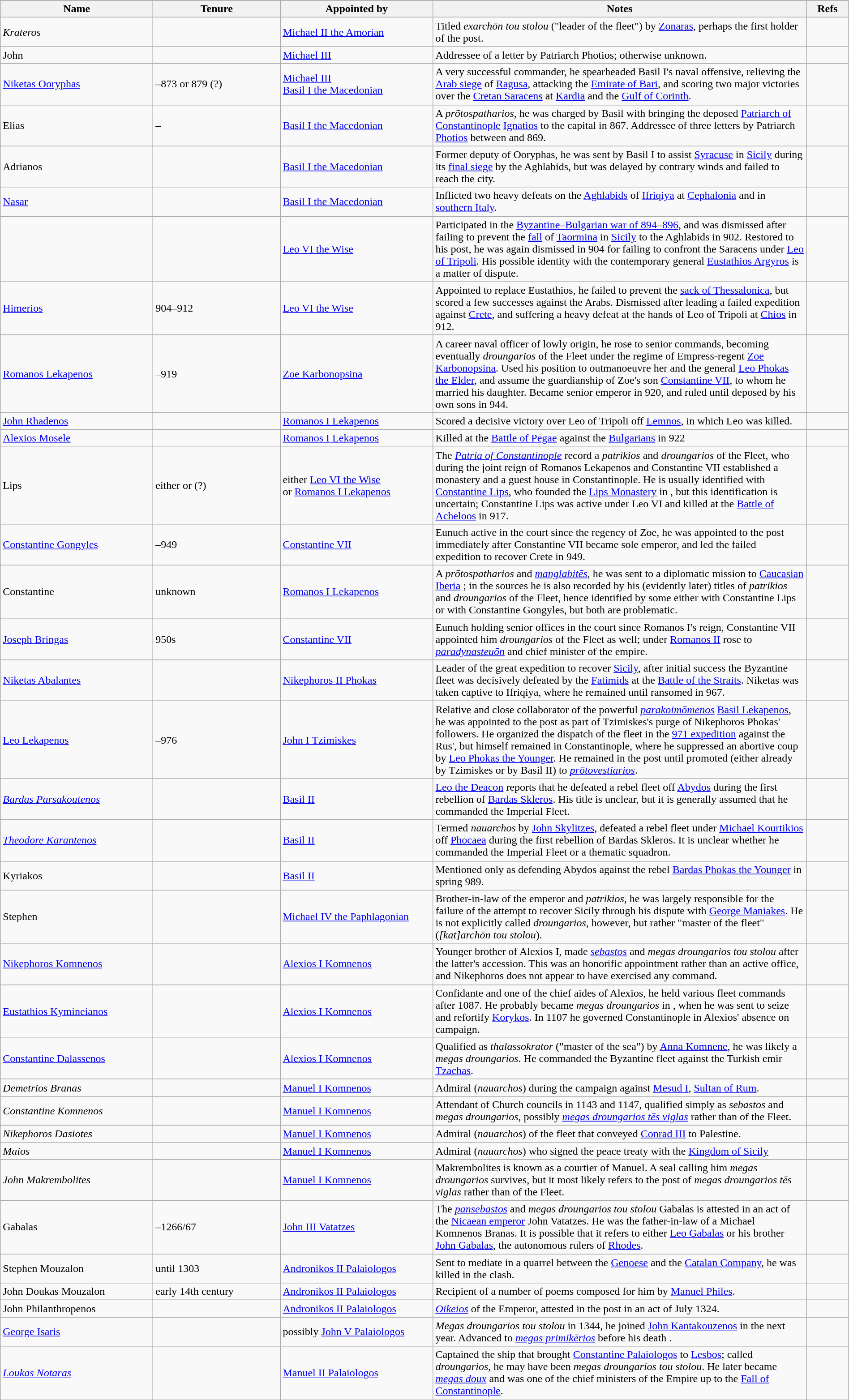<table class="wikitable"  width="100%">
<tr bgcolor="#FFDEAD">
</tr>
<tr>
<th width="18%">Name</th>
<th width="15%">Tenure</th>
<th width="18%">Appointed by</th>
<th width="44%">Notes</th>
<th width="5%">Refs</th>
</tr>
<tr>
<td><em>Krateros</em></td>
<td></td>
<td><a href='#'>Michael II the Amorian</a></td>
<td>Titled <em>exarchōn tou stolou</em> ("leader of the fleet") by <a href='#'>Zonaras</a>, perhaps the first holder of the post.</td>
<td></td>
</tr>
<tr>
<td>John</td>
<td></td>
<td><a href='#'>Michael III</a></td>
<td>Addressee of a letter by Patriarch Photios; otherwise unknown.</td>
<td></td>
</tr>
<tr>
<td><a href='#'>Niketas Ooryphas</a></td>
<td>–873 or 879 (?)</td>
<td><a href='#'>Michael III</a><br><a href='#'>Basil I the Macedonian</a></td>
<td>A very successful commander, he spearheaded Basil I's naval offensive, relieving the <a href='#'>Arab siege</a> of <a href='#'>Ragusa</a>, attacking the <a href='#'>Emirate of Bari</a>, and scoring two major victories over the <a href='#'>Cretan Saracens</a> at <a href='#'>Kardia</a> and the <a href='#'>Gulf of Corinth</a>.</td>
<td></td>
</tr>
<tr>
<td>Elias</td>
<td> – </td>
<td><a href='#'>Basil I the Macedonian</a></td>
<td>A <em>prōtospatharios</em>, he was charged by Basil with bringing the deposed <a href='#'>Patriarch of Constantinople</a> <a href='#'>Ignatios</a> to the capital in 867. Addressee of three letters by Patriarch <a href='#'>Photios</a> between  and 869.</td>
<td></td>
</tr>
<tr>
<td>Adrianos</td>
<td></td>
<td><a href='#'>Basil I the Macedonian</a></td>
<td>Former deputy of Ooryphas, he was sent by Basil I to assist <a href='#'>Syracuse</a> in <a href='#'>Sicily</a> during its <a href='#'>final siege</a> by the Aghlabids, but was delayed by contrary winds and failed to reach the city.</td>
<td></td>
</tr>
<tr>
<td><a href='#'>Nasar</a></td>
<td></td>
<td><a href='#'>Basil I the Macedonian</a></td>
<td>Inflicted two heavy defeats on the <a href='#'>Aghlabids</a> of <a href='#'>Ifriqiya</a> at <a href='#'>Cephalonia</a> and in <a href='#'>southern Italy</a>.</td>
<td></td>
</tr>
<tr>
<td><a href='#'></a></td>
<td></td>
<td><a href='#'>Leo VI the Wise</a></td>
<td>Participated in the <a href='#'>Byzantine–Bulgarian war of 894–896</a>, and was dismissed after failing to prevent the <a href='#'>fall</a> of <a href='#'>Taormina</a> in <a href='#'>Sicily</a> to the Aghlabids in 902. Restored to his post, he was again dismissed in 904 for failing to confront the Saracens under <a href='#'>Leo of Tripoli</a>. His possible identity with the contemporary general <a href='#'>Eustathios Argyros</a> is a matter of dispute.</td>
<td></td>
</tr>
<tr>
<td><a href='#'>Himerios</a></td>
<td>904–912</td>
<td><a href='#'>Leo VI the Wise</a></td>
<td>Appointed to replace Eustathios, he failed to prevent the <a href='#'>sack of Thessalonica</a>, but scored a few successes against the Arabs. Dismissed after leading a failed expedition against <a href='#'>Crete</a>, and suffering a heavy defeat at the hands of Leo of Tripoli at <a href='#'>Chios</a> in 912.</td>
<td></td>
</tr>
<tr>
<td><a href='#'>Romanos Lekapenos</a></td>
<td>–919</td>
<td><a href='#'>Zoe Karbonopsina</a></td>
<td>A career naval officer of lowly origin, he rose to senior commands, becoming eventually <em>droungarios</em> of the Fleet under the regime of Empress-regent <a href='#'>Zoe Karbonopsina</a>. Used his position to outmanoeuvre her and the general <a href='#'>Leo Phokas the Elder</a>, and assume the guardianship of Zoe's son <a href='#'>Constantine VII</a>, to whom he married his daughter. Became senior emperor in 920, and ruled until deposed by his own sons in 944.</td>
<td></td>
</tr>
<tr>
<td><a href='#'>John Rhadenos</a></td>
<td></td>
<td><a href='#'>Romanos I Lekapenos</a></td>
<td>Scored a decisive victory over Leo of Tripoli off <a href='#'>Lemnos</a>, in which Leo was killed.</td>
<td></td>
</tr>
<tr>
<td><a href='#'>Alexios Mosele</a></td>
<td></td>
<td><a href='#'>Romanos I Lekapenos</a></td>
<td>Killed at the <a href='#'>Battle of Pegae</a> against the <a href='#'>Bulgarians</a> in 922</td>
<td></td>
</tr>
<tr>
<td>Lips</td>
<td>either  or  (?)</td>
<td>either <a href='#'>Leo VI the Wise</a><br>or <a href='#'>Romanos I Lekapenos</a></td>
<td>The <em><a href='#'>Patria of Constantinople</a></em> record a <em>patrikios</em> and <em>droungarios</em> of the Fleet, who during the joint reign of Romanos Lekapenos and Constantine VII established a monastery and a guest house in Constantinople. He is usually identified with <a href='#'>Constantine Lips</a>, who founded the <a href='#'>Lips Monastery</a> in , but this identification is uncertain; Constantine Lips was active under Leo VI and killed at the <a href='#'>Battle of Acheloos</a> in 917.</td>
<td></td>
</tr>
<tr>
<td><a href='#'>Constantine Gongyles</a></td>
<td>–949</td>
<td><a href='#'>Constantine VII</a></td>
<td>Eunuch active in the court since the regency of Zoe, he was appointed to the post immediately after Constantine VII became sole emperor, and led the failed expedition to recover Crete in 949.</td>
<td></td>
</tr>
<tr>
<td>Constantine</td>
<td>unknown</td>
<td><a href='#'>Romanos I Lekapenos</a></td>
<td>A <em>prōtospatharios</em> and <em><a href='#'>manglabitēs</a></em>, he was sent to a diplomatic mission to <a href='#'>Caucasian Iberia</a> ; in the sources he is also recorded by his (evidently later) titles of <em>patrikios</em> and <em>droungarios</em> of the Fleet, hence identified by some either with Constantine Lips or with Constantine Gongyles, but both are problematic.</td>
<td></td>
</tr>
<tr>
<td><a href='#'>Joseph Bringas</a></td>
<td>950s</td>
<td><a href='#'>Constantine VII</a></td>
<td>Eunuch holding senior offices in the court since Romanos I's reign, Constantine VII appointed him <em>droungarios</em> of the Fleet as well; under <a href='#'>Romanos II</a> rose to <em><a href='#'>paradynasteuōn</a></em> and chief minister of the empire.</td>
<td></td>
</tr>
<tr>
<td><a href='#'>Niketas Abalantes</a></td>
<td></td>
<td><a href='#'>Nikephoros II Phokas</a></td>
<td>Leader of the great expedition to recover <a href='#'>Sicily</a>, after initial success the Byzantine fleet was decisively defeated by the <a href='#'>Fatimids</a> at the <a href='#'>Battle of the Straits</a>. Niketas was taken captive to Ifriqiya, where he remained until ransomed in 967.</td>
<td></td>
</tr>
<tr>
<td><a href='#'>Leo Lekapenos</a></td>
<td>–976</td>
<td><a href='#'>John I Tzimiskes</a></td>
<td>Relative and close collaborator of the powerful <em><a href='#'>parakoimōmenos</a></em> <a href='#'>Basil Lekapenos</a>, he was appointed to the post as part of Tzimiskes's purge of Nikephoros Phokas' followers. He organized the dispatch of the fleet in the <a href='#'>971 expedition</a> against the Rus', but himself remained in Constantinople, where he suppressed an abortive coup by <a href='#'>Leo Phokas the Younger</a>. He remained in the post until promoted (either already by Tzimiskes or by Basil II) to <em><a href='#'>prōtovestiarios</a></em>.</td>
<td></td>
</tr>
<tr>
<td><em><a href='#'>Bardas Parsakoutenos</a></em></td>
<td></td>
<td><a href='#'>Basil II</a></td>
<td><a href='#'>Leo the Deacon</a> reports that he defeated a rebel fleet off <a href='#'>Abydos</a> during the first rebellion of <a href='#'>Bardas Skleros</a>. His title is unclear, but it is generally assumed that he commanded the Imperial Fleet.</td>
<td></td>
</tr>
<tr>
<td><em><a href='#'>Theodore Karantenos</a></em></td>
<td></td>
<td><a href='#'>Basil II</a></td>
<td>Termed <em>nauarchos</em> by <a href='#'>John Skylitzes</a>, defeated a rebel fleet under <a href='#'>Michael Kourtikios</a> off <a href='#'>Phocaea</a> during the first rebellion of Bardas Skleros. It is unclear whether he commanded the Imperial Fleet or a thematic squadron.</td>
<td></td>
</tr>
<tr>
<td>Kyriakos</td>
<td></td>
<td><a href='#'>Basil II</a></td>
<td>Mentioned only as defending Abydos against the rebel <a href='#'>Bardas Phokas the Younger</a> in spring 989.</td>
<td></td>
</tr>
<tr>
<td>Stephen</td>
<td></td>
<td><a href='#'>Michael IV the Paphlagonian</a></td>
<td>Brother-in-law of the emperor and <em>patrikios</em>, he was largely responsible for the failure of the attempt to recover Sicily through his dispute with <a href='#'>George Maniakes</a>. He is not explicitly called <em>droungarios</em>, however, but rather "master of the fleet" (<em>[kat]archōn tou stolou</em>).</td>
<td></td>
</tr>
<tr>
<td><a href='#'>Nikephoros Komnenos</a></td>
<td></td>
<td><a href='#'>Alexios I Komnenos</a></td>
<td>Younger brother of Alexios I, made <em><a href='#'>sebastos</a></em> and <em>megas droungarios tou stolou</em> after the latter's accession. This was an honorific appointment rather than an active office, and Nikephoros does not appear to have exercised any command.</td>
<td></td>
</tr>
<tr>
<td><a href='#'>Eustathios Kymineianos</a></td>
<td></td>
<td><a href='#'>Alexios I Komnenos</a></td>
<td>Confidante and one of the chief aides of Alexios, he held various fleet commands after 1087. He probably became <em>megas droungarios</em> in , when he was sent to seize and refortify <a href='#'>Korykos</a>. In 1107 he governed Constantinople in Alexios' absence on campaign.</td>
<td></td>
</tr>
<tr>
<td><a href='#'>Constantine Dalassenos</a></td>
<td></td>
<td><a href='#'>Alexios I Komnenos</a></td>
<td>Qualified as <em>thalassokrator</em> ("master of the sea") by <a href='#'>Anna Komnene</a>, he was likely a <em>megas droungarios</em>. He commanded the Byzantine fleet against the Turkish emir <a href='#'>Tzachas</a>.</td>
<td></td>
</tr>
<tr>
<td><em>Demetrios Branas</em></td>
<td></td>
<td><a href='#'>Manuel I Komnenos</a></td>
<td>Admiral (<em>nauarchos</em>) during the campaign against <a href='#'>Mesud I</a>, <a href='#'>Sultan of Rum</a>.</td>
<td></td>
</tr>
<tr>
<td><em>Constantine Komnenos</em></td>
<td></td>
<td><a href='#'>Manuel I Komnenos</a></td>
<td>Attendant of Church councils in 1143 and 1147, qualified simply as <em>sebastos</em> and <em>megas droungarios</em>, possibly <em><a href='#'>megas droungarios tēs viglas</a></em> rather than of the Fleet.</td>
<td></td>
</tr>
<tr>
<td><em>Nikephoros Dasiotes</em></td>
<td></td>
<td><a href='#'>Manuel I Komnenos</a></td>
<td>Admiral (<em>nauarchos</em>) of the fleet that conveyed <a href='#'>Conrad III</a> to Palestine.</td>
<td></td>
</tr>
<tr>
<td><em>Maios</em></td>
<td></td>
<td><a href='#'>Manuel I Komnenos</a></td>
<td>Admiral (<em>nauarchos</em>) who signed the peace treaty with the <a href='#'>Kingdom of Sicily</a></td>
<td></td>
</tr>
<tr>
<td><em>John Makrembolites</em></td>
<td></td>
<td><a href='#'>Manuel I Komnenos</a></td>
<td>Makrembolites is known as a courtier of Manuel. A seal calling him <em>megas droungarios</em> survives, but it most likely refers to the post of <em>megas droungarios tēs viglas</em> rather than of the Fleet.</td>
<td></td>
</tr>
<tr>
<td>Gabalas</td>
<td>–1266/67</td>
<td><a href='#'>John III Vatatzes</a></td>
<td>The <em><a href='#'>pansebastos</a></em> and <em>megas droungarios tou stolou</em> Gabalas is attested in an act of the <a href='#'>Nicaean emperor</a> John Vatatzes. He was the father-in-law of a Michael Komnenos Branas. It is possible that it refers to either <a href='#'>Leo Gabalas</a> or his brother <a href='#'>John Gabalas</a>, the autonomous rulers of <a href='#'>Rhodes</a>.</td>
<td></td>
</tr>
<tr>
<td>Stephen Mouzalon</td>
<td>until 1303</td>
<td><a href='#'>Andronikos II Palaiologos</a></td>
<td>Sent to mediate in a quarrel between the <a href='#'>Genoese</a> and the <a href='#'>Catalan Company</a>, he was killed in the clash.</td>
<td></td>
</tr>
<tr>
<td>John Doukas Mouzalon</td>
<td>early 14th century</td>
<td><a href='#'>Andronikos II Palaiologos</a></td>
<td>Recipient of a number of poems composed for him by <a href='#'>Manuel Philes</a>.</td>
<td></td>
</tr>
<tr>
<td>John Philanthropenos</td>
<td></td>
<td><a href='#'>Andronikos II Palaiologos</a></td>
<td><em><a href='#'>Oikeios</a></em> of the Emperor, attested in the post in an act of July 1324.</td>
<td></td>
</tr>
<tr>
<td><a href='#'>George Isaris</a></td>
<td></td>
<td>possibly <a href='#'>John V Palaiologos</a></td>
<td><em>Megas droungarios tou stolou</em> in 1344, he joined <a href='#'>John Kantakouzenos</a> in the next year. Advanced to <em><a href='#'>megas primikērios</a></em> before his death .</td>
<td></td>
</tr>
<tr>
<td><em><a href='#'>Loukas Notaras</a></em></td>
<td></td>
<td><a href='#'>Manuel II Palaiologos</a></td>
<td>Captained the ship that brought <a href='#'>Constantine Palaiologos</a> to <a href='#'>Lesbos</a>; called <em>droungarios</em>, he may have been <em>megas droungarios tou stolou</em>. He later became <em><a href='#'>megas doux</a></em> and was one of the chief ministers of the Empire up to the <a href='#'>Fall of Constantinople</a>.</td>
<td></td>
</tr>
<tr>
</tr>
</table>
